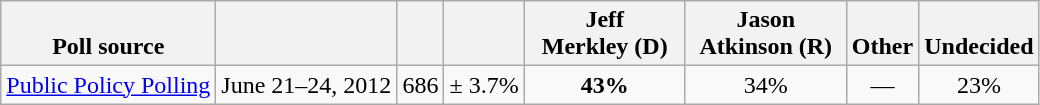<table class="wikitable" style="text-align:center">
<tr valign= bottom>
<th>Poll source</th>
<th></th>
<th></th>
<th></th>
<th style="width:100px;">Jeff<br>Merkley (D)</th>
<th style="width:100px;">Jason<br>Atkinson (R)</th>
<th>Other</th>
<th>Undecided</th>
</tr>
<tr>
<td align=left><a href='#'>Public Policy Polling</a></td>
<td>June 21–24, 2012</td>
<td>686</td>
<td>± 3.7%</td>
<td><strong>43%</strong></td>
<td>34%</td>
<td>—</td>
<td>23%</td>
</tr>
</table>
